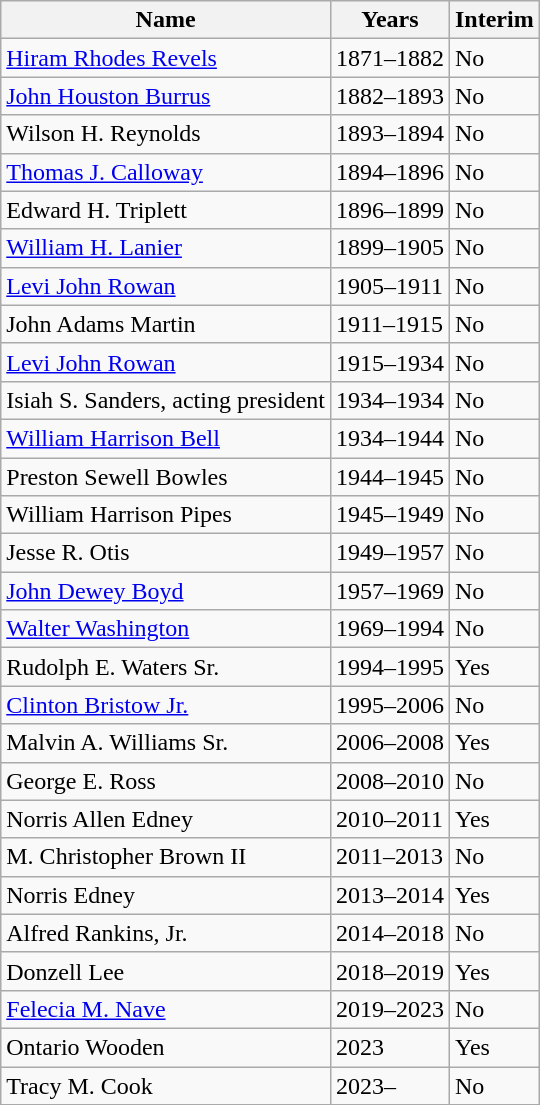<table class="wikitable">
<tr>
<th>Name</th>
<th>Years</th>
<th>Interim</th>
</tr>
<tr>
<td><a href='#'>Hiram Rhodes Revels</a></td>
<td>1871–1882</td>
<td>No</td>
</tr>
<tr>
<td><a href='#'>John Houston Burrus</a></td>
<td>1882–1893</td>
<td>No</td>
</tr>
<tr>
<td>Wilson H. Reynolds</td>
<td>1893–1894</td>
<td>No</td>
</tr>
<tr>
<td><a href='#'>Thomas J. Calloway</a></td>
<td>1894–1896</td>
<td>No</td>
</tr>
<tr>
<td>Edward H. Triplett</td>
<td>1896–1899</td>
<td>No</td>
</tr>
<tr>
<td><a href='#'>William H. Lanier</a></td>
<td>1899–1905</td>
<td>No</td>
</tr>
<tr>
<td><a href='#'>Levi John Rowan</a></td>
<td>1905–1911</td>
<td>No</td>
</tr>
<tr>
<td>John Adams Martin</td>
<td>1911–1915</td>
<td>No</td>
</tr>
<tr>
<td><a href='#'>Levi John Rowan</a></td>
<td>1915–1934</td>
<td>No</td>
</tr>
<tr>
<td>Isiah S. Sanders, acting president</td>
<td>1934–1934</td>
<td>No</td>
</tr>
<tr>
<td><a href='#'>William Harrison Bell</a></td>
<td>1934–1944</td>
<td>No</td>
</tr>
<tr>
<td>Preston Sewell Bowles</td>
<td>1944–1945</td>
<td>No</td>
</tr>
<tr>
<td>William Harrison Pipes</td>
<td>1945–1949</td>
<td>No</td>
</tr>
<tr>
<td>Jesse R. Otis</td>
<td>1949–1957</td>
<td>No</td>
</tr>
<tr>
<td><a href='#'>John Dewey Boyd</a></td>
<td>1957–1969</td>
<td>No</td>
</tr>
<tr>
<td><a href='#'>Walter Washington</a></td>
<td>1969–1994</td>
<td>No</td>
</tr>
<tr>
<td>Rudolph E. Waters Sr.</td>
<td>1994–1995</td>
<td>Yes</td>
</tr>
<tr>
<td><a href='#'>Clinton Bristow Jr.</a></td>
<td>1995–2006</td>
<td>No</td>
</tr>
<tr>
<td>Malvin A. Williams Sr.</td>
<td>2006–2008</td>
<td>Yes</td>
</tr>
<tr>
<td>George E. Ross</td>
<td>2008–2010</td>
<td>No</td>
</tr>
<tr>
<td>Norris Allen Edney</td>
<td>2010–2011</td>
<td>Yes</td>
</tr>
<tr>
<td>M. Christopher Brown II</td>
<td>2011–2013</td>
<td>No</td>
</tr>
<tr>
<td>Norris Edney</td>
<td>2013–2014</td>
<td>Yes</td>
</tr>
<tr>
<td>Alfred Rankins, Jr.</td>
<td>2014–2018</td>
<td>No</td>
</tr>
<tr>
<td>Donzell Lee</td>
<td>2018–2019</td>
<td>Yes</td>
</tr>
<tr>
<td><a href='#'>Felecia M. Nave</a></td>
<td>2019–2023</td>
<td>No</td>
</tr>
<tr>
<td>Ontario Wooden</td>
<td>2023</td>
<td>Yes</td>
</tr>
<tr>
<td>Tracy M. Cook</td>
<td>2023–</td>
<td>No</td>
</tr>
<tr>
</tr>
</table>
